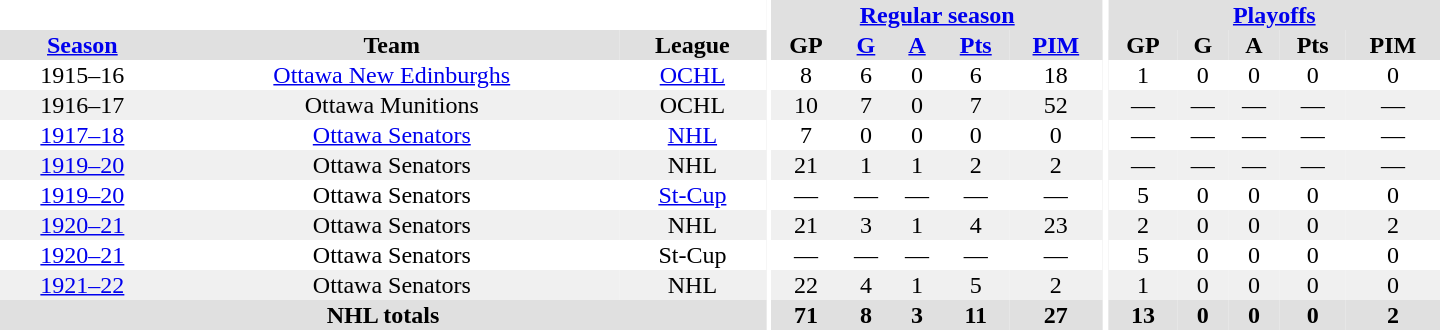<table border="0" cellpadding="1" cellspacing="0" style="text-align:center; width:60em">
<tr bgcolor="#e0e0e0">
<th colspan="3" bgcolor="#ffffff"></th>
<th rowspan="100" bgcolor="#ffffff"></th>
<th colspan="5"><a href='#'>Regular season</a></th>
<th rowspan="100" bgcolor="#ffffff"></th>
<th colspan="5"><a href='#'>Playoffs</a></th>
</tr>
<tr bgcolor="#e0e0e0">
<th><a href='#'>Season</a></th>
<th>Team</th>
<th>League</th>
<th>GP</th>
<th><a href='#'>G</a></th>
<th><a href='#'>A</a></th>
<th><a href='#'>Pts</a></th>
<th><a href='#'>PIM</a></th>
<th>GP</th>
<th>G</th>
<th>A</th>
<th>Pts</th>
<th>PIM</th>
</tr>
<tr>
<td>1915–16</td>
<td><a href='#'>Ottawa New Edinburghs</a></td>
<td><a href='#'>OCHL</a></td>
<td>8</td>
<td>6</td>
<td>0</td>
<td>6</td>
<td>18</td>
<td>1</td>
<td>0</td>
<td>0</td>
<td>0</td>
<td>0</td>
</tr>
<tr bgcolor="#f0f0f0">
<td>1916–17</td>
<td>Ottawa Munitions</td>
<td>OCHL</td>
<td>10</td>
<td>7</td>
<td>0</td>
<td>7</td>
<td>52</td>
<td>—</td>
<td>—</td>
<td>—</td>
<td>—</td>
<td>—</td>
</tr>
<tr>
<td><a href='#'>1917–18</a></td>
<td><a href='#'>Ottawa Senators</a></td>
<td><a href='#'>NHL</a></td>
<td>7</td>
<td>0</td>
<td>0</td>
<td>0</td>
<td>0</td>
<td>—</td>
<td>—</td>
<td>—</td>
<td>—</td>
<td>—</td>
</tr>
<tr bgcolor="#f0f0f0">
<td><a href='#'>1919–20</a></td>
<td>Ottawa Senators</td>
<td>NHL</td>
<td>21</td>
<td>1</td>
<td>1</td>
<td>2</td>
<td>2</td>
<td>—</td>
<td>—</td>
<td>—</td>
<td>—</td>
<td>—</td>
</tr>
<tr>
<td><a href='#'>1919–20</a></td>
<td>Ottawa Senators</td>
<td><a href='#'>St-Cup</a></td>
<td>—</td>
<td>—</td>
<td>—</td>
<td>—</td>
<td>—</td>
<td>5</td>
<td>0</td>
<td>0</td>
<td>0</td>
<td>0</td>
</tr>
<tr bgcolor="#f0f0f0">
<td><a href='#'>1920–21</a></td>
<td>Ottawa Senators</td>
<td>NHL</td>
<td>21</td>
<td>3</td>
<td>1</td>
<td>4</td>
<td>23</td>
<td>2</td>
<td>0</td>
<td>0</td>
<td>0</td>
<td>2</td>
</tr>
<tr>
<td><a href='#'>1920–21</a></td>
<td>Ottawa Senators</td>
<td>St-Cup</td>
<td>—</td>
<td>—</td>
<td>—</td>
<td>—</td>
<td>—</td>
<td>5</td>
<td>0</td>
<td>0</td>
<td>0</td>
<td>0</td>
</tr>
<tr bgcolor="#f0f0f0">
<td><a href='#'>1921–22</a></td>
<td>Ottawa Senators</td>
<td>NHL</td>
<td>22</td>
<td>4</td>
<td>1</td>
<td>5</td>
<td>2</td>
<td>1</td>
<td>0</td>
<td>0</td>
<td>0</td>
<td>0</td>
</tr>
<tr bgcolor="#e0e0e0">
<th colspan="3">NHL totals</th>
<th>71</th>
<th>8</th>
<th>3</th>
<th>11</th>
<th>27</th>
<th>13</th>
<th>0</th>
<th>0</th>
<th>0</th>
<th>2</th>
</tr>
</table>
